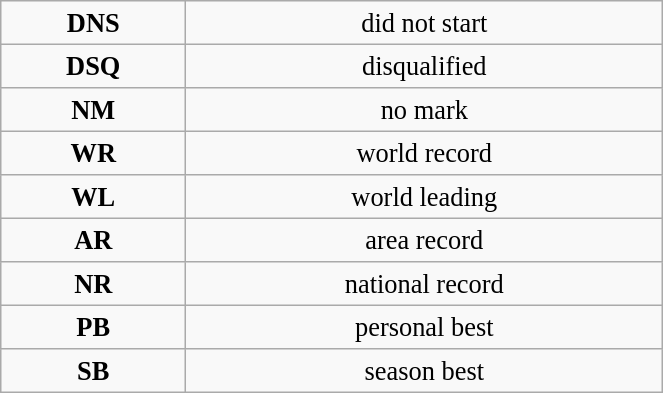<table class="wikitable" style=" text-align:center; font-size:110%;" width="35%">
<tr>
<td><strong>DNS</strong></td>
<td>did not start</td>
</tr>
<tr>
<td><strong>DSQ</strong></td>
<td>disqualified</td>
</tr>
<tr>
<td><strong>NM</strong></td>
<td>no mark</td>
</tr>
<tr>
<td><strong>WR</strong></td>
<td>world record</td>
</tr>
<tr>
<td><strong>WL</strong></td>
<td>world leading</td>
</tr>
<tr>
<td><strong>AR</strong></td>
<td>area record</td>
</tr>
<tr>
<td><strong>NR</strong></td>
<td>national record</td>
</tr>
<tr>
<td><strong>PB</strong></td>
<td>personal best</td>
</tr>
<tr>
<td><strong>SB</strong></td>
<td>season best</td>
</tr>
</table>
